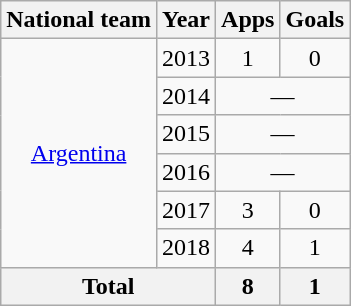<table class=wikitable style="text-align: center;">
<tr>
<th>National team</th>
<th>Year</th>
<th>Apps</th>
<th>Goals</th>
</tr>
<tr>
<td rowspan="6"><a href='#'>Argentina</a></td>
<td>2013</td>
<td>1</td>
<td>0</td>
</tr>
<tr>
<td>2014</td>
<td colspan="2">—</td>
</tr>
<tr>
<td>2015</td>
<td colspan="2">—</td>
</tr>
<tr>
<td>2016</td>
<td colspan="2">—</td>
</tr>
<tr>
<td>2017</td>
<td>3</td>
<td>0</td>
</tr>
<tr>
<td>2018</td>
<td>4</td>
<td>1</td>
</tr>
<tr>
<th colspan="2">Total</th>
<th>8</th>
<th>1</th>
</tr>
</table>
